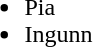<table style="width:100%">
<tr>
<td><br><ul><li>Pia</li><li>Ingunn</li></ul></td>
</tr>
</table>
